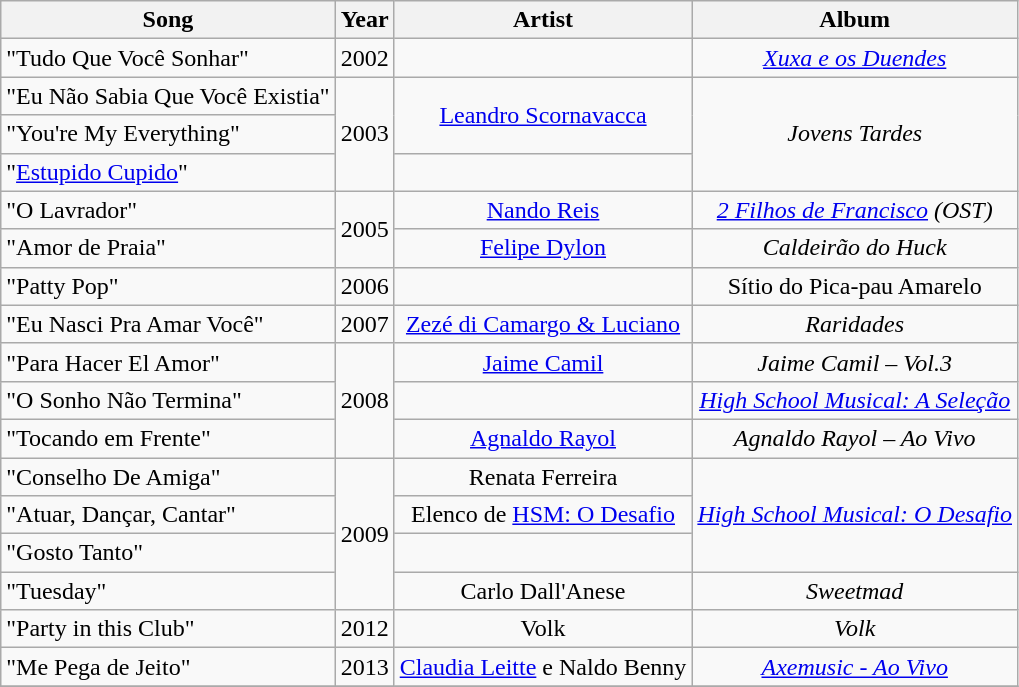<table class="wikitable">
<tr>
<th>Song</th>
<th>Year</th>
<th>Artist</th>
<th>Album</th>
</tr>
<tr>
<td>"Tudo Que Você Sonhar"</td>
<td>2002</td>
<td></td>
<td align="center"><em><a href='#'>Xuxa e os Duendes</a></em></td>
</tr>
<tr>
<td>"Eu Não Sabia Que Você Existia"</td>
<td rowspan="3">2003</td>
<td align="center" rowspan="2"><a href='#'>Leandro Scornavacca</a></td>
<td align="center" rowspan="3"><em>Jovens Tardes</em></td>
</tr>
<tr>
<td>"You're My Everything"</td>
</tr>
<tr>
<td>"<a href='#'>Estupido Cupido</a>"</td>
<td></td>
</tr>
<tr>
<td>"O Lavrador"</td>
<td rowspan="2">2005</td>
<td align="center"><a href='#'>Nando Reis</a></td>
<td align="center"><em><a href='#'>2 Filhos de Francisco</a> (OST)</em></td>
</tr>
<tr>
<td>"Amor de Praia"</td>
<td align="center"><a href='#'>Felipe Dylon</a></td>
<td align="center"><em>Caldeirão do Huck</em></td>
</tr>
<tr>
<td>"Patty Pop"</td>
<td>2006</td>
<td></td>
<td align="center">Sítio do Pica-pau Amarelo</td>
</tr>
<tr>
<td>"Eu Nasci Pra Amar Você"</td>
<td>2007</td>
<td align="center"><a href='#'>Zezé di Camargo & Luciano</a></td>
<td align="center"><em>Raridades</em></td>
</tr>
<tr>
<td>"Para Hacer El Amor"</td>
<td rowspan="3">2008</td>
<td align="center"><a href='#'>Jaime Camil</a></td>
<td align="center"><em>Jaime Camil – Vol.3</em></td>
</tr>
<tr>
<td>"O Sonho Não Termina"</td>
<td></td>
<td align="center"><em><a href='#'>High School Musical: A Seleção</a></em></td>
</tr>
<tr>
<td>"Tocando em Frente"</td>
<td align="center"><a href='#'>Agnaldo Rayol</a></td>
<td align="center"><em>Agnaldo Rayol – Ao Vivo</em></td>
</tr>
<tr>
<td>"Conselho De Amiga"</td>
<td rowspan="4">2009</td>
<td align="center">Renata Ferreira</td>
<td align="center" rowspan="3"><em><a href='#'>High School Musical: O Desafio</a></em></td>
</tr>
<tr>
<td>"Atuar, Dançar, Cantar"</td>
<td align="center">Elenco de <a href='#'>HSM: O Desafio</a></td>
</tr>
<tr>
<td>"Gosto Tanto"</td>
<td></td>
</tr>
<tr>
<td>"Tuesday"</td>
<td align="center">Carlo Dall'Anese</td>
<td align="center"><em>Sweetmad</em></td>
</tr>
<tr>
<td>"Party in this Club"</td>
<td>2012</td>
<td align="center">Volk</td>
<td align="center"><em>Volk</em></td>
</tr>
<tr>
<td>"Me Pega de Jeito"</td>
<td>2013</td>
<td align="center"><a href='#'>Claudia Leitte</a> e Naldo Benny</td>
<td align="center"><em><a href='#'>Axemusic - Ao Vivo</a></em></td>
</tr>
<tr>
</tr>
</table>
